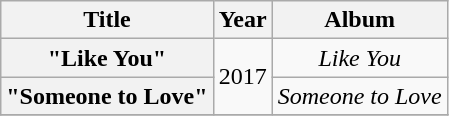<table class="wikitable plainrowheaders" style="text-align:center;" border="1">
<tr>
<th scope="col">Title</th>
<th scope="col">Year</th>
<th scope="col">Album</th>
</tr>
<tr>
<th scope="row">"Like You" </th>
<td rowspan="2">2017</td>
<td><em>Like You</em></td>
</tr>
<tr>
<th scope="row">"Someone to Love" </th>
<td><em>Someone to Love</em></td>
</tr>
<tr>
</tr>
</table>
